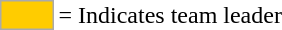<table>
<tr>
<td style="background:#fc0; border:1px solid #aaa; width:2em;"></td>
<td>= Indicates team leader</td>
</tr>
</table>
